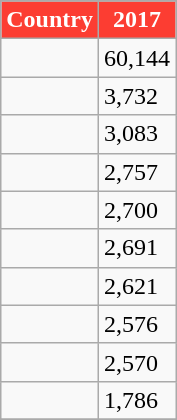<table class="wikitable sortable">
<tr>
</tr>
<tr style=color:white>
<th style=background:#fc3d32>Country</th>
<th style=background:#fc3d32>2017</th>
</tr>
<tr>
<td></td>
<td>60,144</td>
</tr>
<tr>
<td></td>
<td>3,732</td>
</tr>
<tr>
<td></td>
<td>3,083</td>
</tr>
<tr>
<td></td>
<td>2,757</td>
</tr>
<tr>
<td></td>
<td>2,700</td>
</tr>
<tr>
<td></td>
<td>2,691</td>
</tr>
<tr>
<td></td>
<td>2,621</td>
</tr>
<tr>
<td></td>
<td>2,576</td>
</tr>
<tr>
<td></td>
<td>2,570</td>
</tr>
<tr>
<td></td>
<td>1,786</td>
</tr>
<tr>
</tr>
</table>
